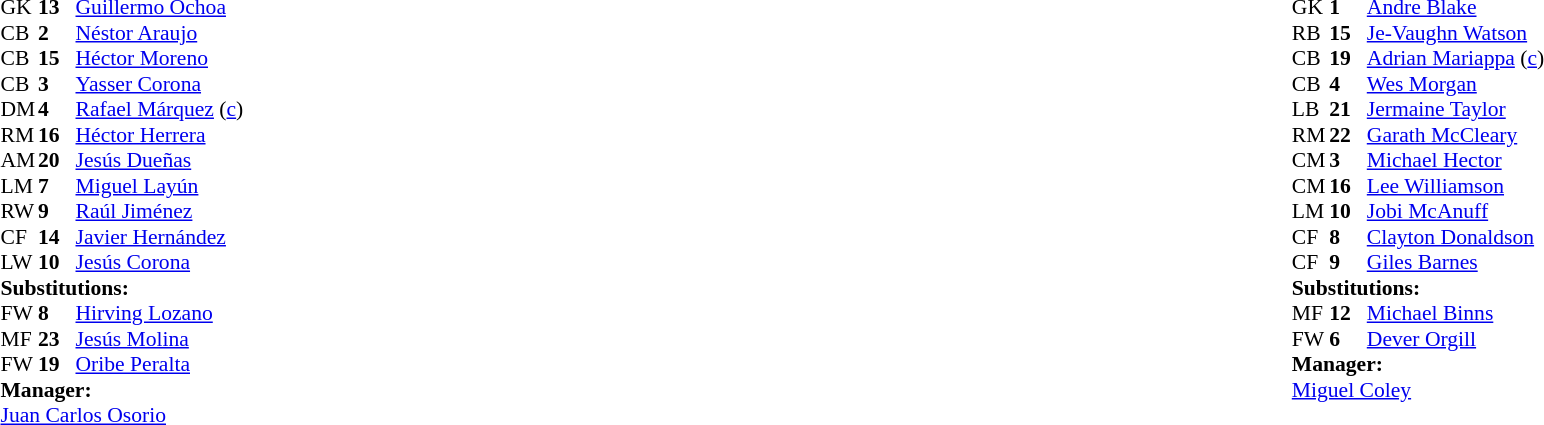<table style="width:100%">
<tr>
<td style="vertical-align:top; width:40%"><br><table style="font-size: 90%" cellspacing="0" cellpadding="0">
<tr>
<th width=25></th>
<th width=25></th>
</tr>
<tr>
<td>GK</td>
<td><strong>13</strong></td>
<td><a href='#'>Guillermo Ochoa</a></td>
</tr>
<tr>
<td>CB</td>
<td><strong>2</strong></td>
<td><a href='#'>Néstor Araujo</a></td>
</tr>
<tr>
<td>CB</td>
<td><strong>15</strong></td>
<td><a href='#'>Héctor Moreno</a></td>
</tr>
<tr>
<td>CB</td>
<td><strong>3</strong></td>
<td><a href='#'>Yasser Corona</a></td>
</tr>
<tr>
<td>DM</td>
<td><strong>4</strong></td>
<td><a href='#'>Rafael Márquez</a> (<a href='#'>c</a>)</td>
</tr>
<tr>
<td>RM</td>
<td><strong>16</strong></td>
<td><a href='#'>Héctor Herrera</a></td>
</tr>
<tr>
<td>AM</td>
<td><strong>20</strong></td>
<td><a href='#'>Jesús Dueñas</a></td>
<td></td>
<td></td>
</tr>
<tr>
<td>LM</td>
<td><strong>7</strong></td>
<td><a href='#'>Miguel Layún</a></td>
</tr>
<tr>
<td>RW</td>
<td><strong>9</strong></td>
<td><a href='#'>Raúl Jiménez</a></td>
</tr>
<tr>
<td>CF</td>
<td><strong>14</strong></td>
<td><a href='#'>Javier Hernández</a></td>
<td></td>
<td></td>
</tr>
<tr>
<td>LW</td>
<td><strong>10</strong></td>
<td><a href='#'>Jesús Corona</a></td>
<td></td>
<td></td>
</tr>
<tr>
<td colspan=3><strong>Substitutions:</strong></td>
</tr>
<tr>
<td>FW</td>
<td><strong>8</strong></td>
<td><a href='#'>Hirving Lozano</a></td>
<td></td>
<td></td>
</tr>
<tr>
<td>MF</td>
<td><strong>23</strong></td>
<td><a href='#'>Jesús Molina</a></td>
<td></td>
<td></td>
</tr>
<tr>
<td>FW</td>
<td><strong>19</strong></td>
<td><a href='#'>Oribe Peralta</a></td>
<td></td>
<td></td>
</tr>
<tr>
<td colspan=3><strong>Manager:</strong></td>
</tr>
<tr>
<td colspan=4> <a href='#'>Juan Carlos Osorio</a></td>
</tr>
</table>
</td>
<td valign="top"></td>
<td style="vertical-align:top; width:50%"><br><table cellspacing="0" cellpadding="0" style="font-size:90%; margin:auto">
<tr>
<th width=25></th>
<th width=25></th>
</tr>
<tr>
<td>GK</td>
<td><strong>1</strong></td>
<td><a href='#'>Andre Blake</a></td>
</tr>
<tr>
<td>RB</td>
<td><strong>15</strong></td>
<td><a href='#'>Je-Vaughn Watson</a></td>
<td></td>
</tr>
<tr>
<td>CB</td>
<td><strong>19</strong></td>
<td><a href='#'>Adrian Mariappa</a> (<a href='#'>c</a>)</td>
</tr>
<tr>
<td>CB</td>
<td><strong>4</strong></td>
<td><a href='#'>Wes Morgan</a></td>
</tr>
<tr>
<td>LB</td>
<td><strong>21</strong></td>
<td><a href='#'>Jermaine Taylor</a></td>
</tr>
<tr>
<td>RM</td>
<td><strong>22</strong></td>
<td><a href='#'>Garath McCleary</a></td>
</tr>
<tr>
<td>CM</td>
<td><strong>3</strong></td>
<td><a href='#'>Michael Hector</a></td>
</tr>
<tr>
<td>CM</td>
<td><strong>16</strong></td>
<td><a href='#'>Lee Williamson</a></td>
<td></td>
<td></td>
</tr>
<tr>
<td>LM</td>
<td><strong>10</strong></td>
<td><a href='#'>Jobi McAnuff</a></td>
<td></td>
<td></td>
</tr>
<tr>
<td>CF</td>
<td><strong>8</strong></td>
<td><a href='#'>Clayton Donaldson</a></td>
</tr>
<tr>
<td>CF</td>
<td><strong>9</strong></td>
<td><a href='#'>Giles Barnes</a></td>
</tr>
<tr>
<td colspan=3><strong>Substitutions:</strong></td>
</tr>
<tr>
<td>MF</td>
<td><strong>12</strong></td>
<td><a href='#'>Michael Binns</a></td>
<td></td>
<td></td>
</tr>
<tr>
<td>FW</td>
<td><strong>6</strong></td>
<td><a href='#'>Dever Orgill</a></td>
<td></td>
<td></td>
</tr>
<tr>
<td colspan=3><strong>Manager:</strong></td>
</tr>
<tr>
<td colspan=4><a href='#'>Miguel Coley</a></td>
</tr>
</table>
</td>
</tr>
</table>
